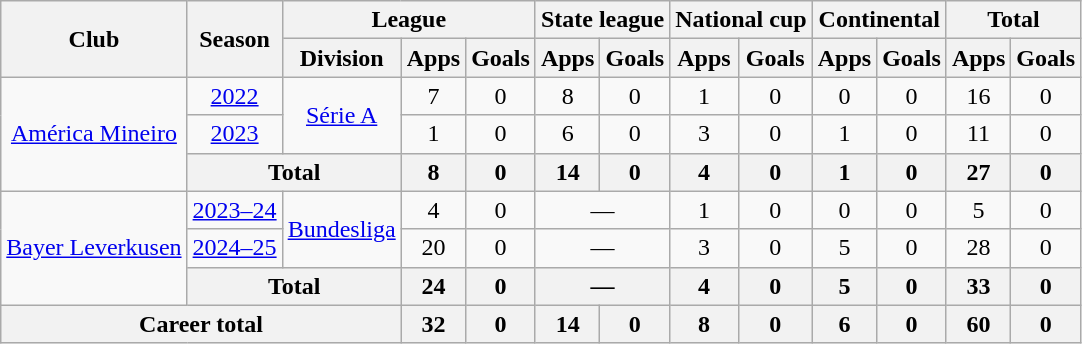<table class="wikitable" style="text-align: center;">
<tr>
<th rowspan="2">Club</th>
<th rowspan="2">Season</th>
<th colspan="3">League</th>
<th colspan="2">State league</th>
<th colspan="2">National cup</th>
<th colspan="2">Continental</th>
<th colspan="2">Total</th>
</tr>
<tr>
<th>Division</th>
<th>Apps</th>
<th>Goals</th>
<th>Apps</th>
<th>Goals</th>
<th>Apps</th>
<th>Goals</th>
<th>Apps</th>
<th>Goals</th>
<th>Apps</th>
<th>Goals</th>
</tr>
<tr>
<td rowspan="3"><a href='#'>América Mineiro</a></td>
<td><a href='#'>2022</a></td>
<td rowspan="2"><a href='#'>Série A</a></td>
<td>7</td>
<td>0</td>
<td>8</td>
<td>0</td>
<td>1</td>
<td>0</td>
<td>0</td>
<td>0</td>
<td>16</td>
<td>0</td>
</tr>
<tr>
<td><a href='#'>2023</a></td>
<td>1</td>
<td>0</td>
<td>6</td>
<td>0</td>
<td>3</td>
<td>0</td>
<td>1</td>
<td>0</td>
<td>11</td>
<td>0</td>
</tr>
<tr>
<th colspan="2">Total</th>
<th>8</th>
<th>0</th>
<th>14</th>
<th>0</th>
<th>4</th>
<th>0</th>
<th>1</th>
<th>0</th>
<th>27</th>
<th>0</th>
</tr>
<tr>
<td rowspan="3"><a href='#'>Bayer Leverkusen</a></td>
<td><a href='#'>2023–24</a></td>
<td rowspan="2"><a href='#'>Bundesliga</a></td>
<td>4</td>
<td>0</td>
<td colspan="2">—</td>
<td>1</td>
<td>0</td>
<td>0</td>
<td>0</td>
<td>5</td>
<td>0</td>
</tr>
<tr>
<td><a href='#'>2024–25</a></td>
<td>20</td>
<td>0</td>
<td colspan="2">—</td>
<td>3</td>
<td>0</td>
<td>5</td>
<td>0</td>
<td>28</td>
<td>0</td>
</tr>
<tr>
<th colspan="2">Total</th>
<th>24</th>
<th>0</th>
<th colspan="2">—</th>
<th>4</th>
<th>0</th>
<th>5</th>
<th>0</th>
<th>33</th>
<th>0</th>
</tr>
<tr>
<th colspan="3">Career total</th>
<th>32</th>
<th>0</th>
<th>14</th>
<th>0</th>
<th>8</th>
<th>0</th>
<th>6</th>
<th>0</th>
<th>60</th>
<th>0</th>
</tr>
</table>
